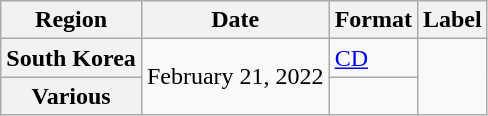<table class="wikitable plainrowheaders">
<tr>
<th scope="col">Region</th>
<th scope="col">Date</th>
<th scope="col">Format</th>
<th scope="col">Label</th>
</tr>
<tr>
<th scope="row">South Korea</th>
<td rowspan="2">February 21, 2022</td>
<td><a href='#'>CD</a></td>
<td rowspan="2"></td>
</tr>
<tr>
<th scope="row">Various </th>
<td></td>
</tr>
</table>
